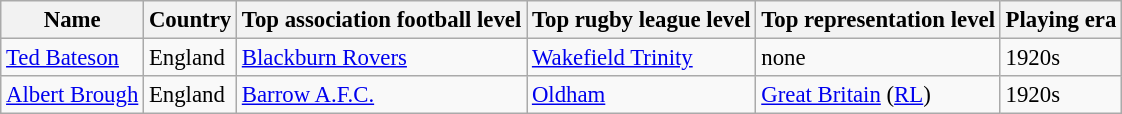<table class="wikitable" style="font-size: 95%;">
<tr>
<th>Name</th>
<th>Country</th>
<th>Top association football level</th>
<th>Top rugby league level</th>
<th>Top representation level</th>
<th>Playing era</th>
</tr>
<tr>
<td><a href='#'>Ted Bateson</a></td>
<td>England</td>
<td><a href='#'>Blackburn Rovers</a></td>
<td><a href='#'>Wakefield Trinity</a></td>
<td>none</td>
<td>1920s</td>
</tr>
<tr>
<td><a href='#'>Albert Brough</a></td>
<td>England</td>
<td><a href='#'>Barrow A.F.C.</a></td>
<td><a href='#'>Oldham</a></td>
<td><a href='#'>Great Britain</a> (<a href='#'>RL</a>)</td>
<td>1920s</td>
</tr>
</table>
